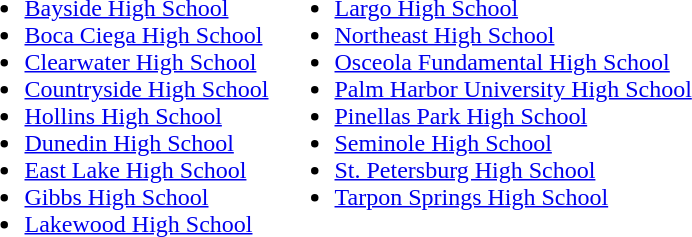<table>
<tr>
<td valign=top><br><ul><li><a href='#'>Bayside High School</a></li><li><a href='#'>Boca Ciega High School</a></li><li><a href='#'>Clearwater High School</a></li><li><a href='#'>Countryside High School</a></li><li><a href='#'>Hollins High School</a></li><li><a href='#'>Dunedin High School</a></li><li><a href='#'>East Lake High School</a></li><li><a href='#'>Gibbs High School</a></li><li><a href='#'>Lakewood High School</a></li></ul></td>
<td valign=top><br><ul><li><a href='#'>Largo High School</a></li><li><a href='#'>Northeast High School</a></li><li><a href='#'>Osceola Fundamental High School</a></li><li><a href='#'>Palm Harbor University High School</a></li><li><a href='#'>Pinellas Park High School</a></li><li><a href='#'>Seminole High School</a></li><li><a href='#'>St. Petersburg High School</a></li><li><a href='#'>Tarpon Springs High School</a></li></ul></td>
</tr>
</table>
